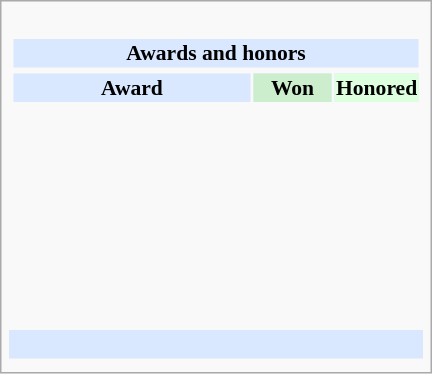<table class="infobox" style="width: 20em; text-align: left; font-size: 90%; vertical-align: middle;">
<tr>
<td colspan=3><br><table class="collapsible collapsed" width=100%>
<tr>
<th colspan=3 style="background-color: #D9E8FF; text-align: center;">Awards and honors</th>
</tr>
<tr>
</tr>
<tr style="background:#d9e8ff; text-align:center;">
<td style="text-align:center;"><strong>Award</strong></td>
<td style="text-align:center; background:#cec; text-size:0.9em; width:50px;"><strong>Won</strong></td>
<td style="text-align:center; background:#dfd; text-size:0.9em; width:50px;"><strong>Honored</strong></td>
</tr>
<tr>
<td style="text-align:center;"><br></td>
<td></td>
<td></td>
</tr>
<tr>
<td style="text-align:center;"><br></td>
<td></td>
<td></td>
</tr>
<tr>
<td style="text-align:center;"><br></td>
<td></td>
<td></td>
</tr>
<tr>
<td style="text-align:center;"><br></td>
<td></td>
<td></td>
</tr>
<tr>
<td style="text-align:center;"><br></td>
<td></td>
<td></td>
</tr>
<tr>
<td style="text-align:center;"><br></td>
<td></td>
<td></td>
</tr>
<tr>
<td style="text-align:center;"><br></td>
<td></td>
<td></td>
</tr>
</table>
</td>
</tr>
<tr style="background:#d9e8ff;">
<td style="text-align:center;" colspan="3"><br></td>
</tr>
<tr>
<td></td>
<td></td>
<td></td>
</tr>
</table>
